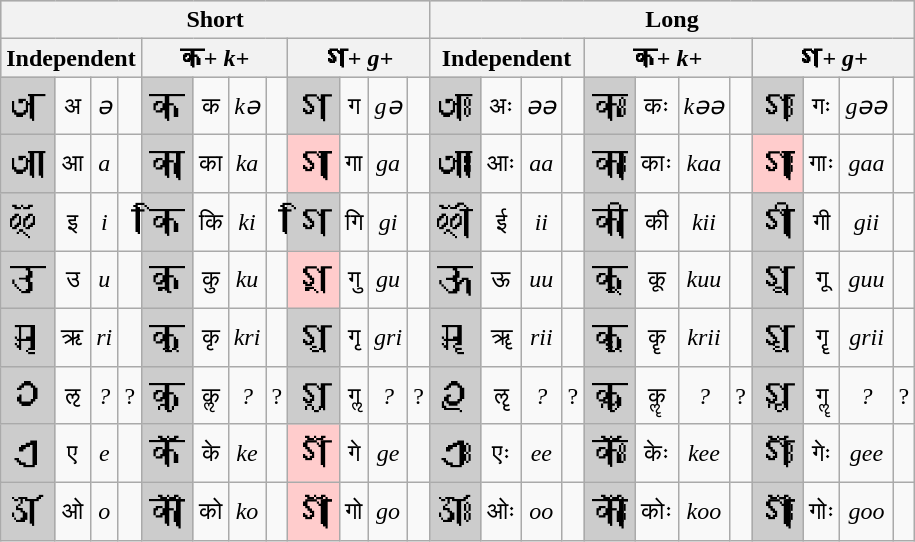<table class="wikitable" style="text-align:center">
<tr bgcolor="#CCCCCC">
<th colspan="12">Short</th>
<th colspan="12">Long</th>
</tr>
<tr bgcolor="#CCCCCC">
<th colspan="4">Independent</th>
<th colspan="4">𑐎‎+ <em>k+</em></th>
<th colspan="4">𑐐+ <em>g+</em></th>
<th colspan="4">Independent</th>
<th colspan="4">𑐎‎+ <em>k+</em></th>
<th colspan="4">𑐐+ <em>g+</em></th>
</tr>
<tr>
<td bgcolor="#CCCCCC" style="font-size:24px">𑐀</td>
<td>अ</td>
<td><em>ə</em></td>
<td></td>
<td bgcolor="#CCCCCC" style="font-size:24px">𑐎</td>
<td>क</td>
<td><em>kə</em></td>
<td></td>
<td bgcolor="#CCCCCC" style="font-size:24px">𑐐</td>
<td>ग</td>
<td><em>gə</em></td>
<td></td>
<td bgcolor="#CCCCCC" style="font-size:24px">𑐀𑑅</td>
<td>अः</td>
<td><em>əə</em></td>
<td></td>
<td bgcolor="#CCCCCC" style="font-size:24px">𑐎𑑅</td>
<td>कः</td>
<td><em>kəə</em></td>
<td></td>
<td bgcolor="#CCCCCC" style="font-size:24px">𑐐𑑅</td>
<td>गः</td>
<td><em>gəə</em></td>
<td></td>
</tr>
<tr>
<td bgcolor="#CCCCCC" style="font-size:24px">𑐁</td>
<td>आ</td>
<td><em>a</em></td>
<td></td>
<td bgcolor="#CCCCCC" style="font-size:24px">𑐎𑐵</td>
<td>का</td>
<td><em>ka</em></td>
<td></td>
<td bgcolor="#FFCCCC" style="font-size:24px">𑐐𑐵</td>
<td>गा</td>
<td><em>ga</em></td>
<td></td>
<td bgcolor="#CCCCCC" style="font-size:24px">𑐁𑑅</td>
<td>आः</td>
<td><em>aa</em></td>
<td></td>
<td bgcolor="#CCCCCC" style="font-size:24px">𑐎𑐵𑑅</td>
<td>काः</td>
<td><em>kaa</em></td>
<td></td>
<td bgcolor="#FFCCCC" style="font-size:24px">𑐐𑐵𑑅</td>
<td>गाः</td>
<td><em>gaa</em></td>
<td></td>
</tr>
<tr>
<td bgcolor="#CCCCCC" style="font-size:24px">𑐂</td>
<td>इ</td>
<td><em>i</em></td>
<td></td>
<td bgcolor="#CCCCCC" style="font-size:24px">𑐎𑐶</td>
<td>कि</td>
<td><em>ki</em></td>
<td></td>
<td bgcolor="#CCCCCC" style="font-size:24px">𑐐𑐶</td>
<td>गि</td>
<td><em>gi</em></td>
<td></td>
<td bgcolor="#CCCCCC" style="font-size:24px">𑐃</td>
<td>ई</td>
<td><em>ii</em></td>
<td></td>
<td bgcolor="#CCCCCC" style="font-size:24px">𑐎𑐷</td>
<td>की</td>
<td><em>kii</em></td>
<td></td>
<td bgcolor="#CCCCCC" style="font-size:24px">𑐐𑐷</td>
<td>गी</td>
<td><em>gii</em></td>
<td></td>
</tr>
<tr>
<td bgcolor="#CCCCCC" style="font-size:24px">𑐄</td>
<td>उ</td>
<td><em>u</em></td>
<td></td>
<td bgcolor="#CCCCCC" style="font-size:24px">𑐎𑐸</td>
<td>कु</td>
<td><em>ku</em></td>
<td></td>
<td bgcolor="#FFCCCC" style="font-size:24px">𑐐𑐸</td>
<td>गु</td>
<td><em>gu</em></td>
<td></td>
<td bgcolor="#CCCCCC" style="font-size:24px">𑐅</td>
<td>ऊ</td>
<td><em>uu</em></td>
<td></td>
<td bgcolor="#CCCCCC" style="font-size:24px">𑐎𑐹</td>
<td>कू</td>
<td><em>kuu</em></td>
<td></td>
<td bgcolor="#CCCCCC" style="font-size:24px">𑐐𑐹</td>
<td>गू</td>
<td><em>guu</em></td>
<td></td>
</tr>
<tr>
<td bgcolor="#CCCCCC" style="font-size:24px">𑐆</td>
<td>ऋ</td>
<td><em>ri</em></td>
<td></td>
<td bgcolor="#CCCCCC" style="font-size:24px">𑐎𑐺</td>
<td>कृ</td>
<td><em>kri</em></td>
<td></td>
<td bgcolor="#CCCCCC" style="font-size:24px">𑐐𑐺</td>
<td>गृ</td>
<td><em>gri</em></td>
<td></td>
<td bgcolor="#CCCCCC" style="font-size:24px">𑐇</td>
<td>ॠ</td>
<td><em>rii</em></td>
<td></td>
<td bgcolor="#CCCCCC" style="font-size:24px">𑐎𑐻</td>
<td>कॄ</td>
<td><em>krii</em></td>
<td></td>
<td bgcolor="#CCCCCC" style="font-size:24px">𑐐𑐻</td>
<td>गॄ</td>
<td><em>grii</em></td>
<td></td>
</tr>
<tr>
<td bgcolor="#CCCCCC" style="font-size:24px">𑐈</td>
<td>ऌ</td>
<td><em>?</em></td>
<td>?</td>
<td bgcolor="#CCCCCC" style="font-size:24px">𑐎𑐼</td>
<td>कॢ</td>
<td><em>?</em></td>
<td>?</td>
<td bgcolor="#CCCCCC" style="font-size:24px">𑐐𑐼</td>
<td>गॢ</td>
<td><em>?</em></td>
<td>?</td>
<td bgcolor="#CCCCCC" style="font-size:24px">𑐉</td>
<td>ॡ</td>
<td><em>?</em></td>
<td>?</td>
<td bgcolor="#CCCCCC" style="font-size:24px">𑐎𑐽</td>
<td>कॣ</td>
<td><em>?</em></td>
<td>?</td>
<td bgcolor="#CCCCCC" style="font-size:24px">𑐐𑐽</td>
<td>गॣ</td>
<td><em>?</em></td>
<td>?</td>
</tr>
<tr>
<td bgcolor="#CCCCCC" style="font-size:24px">𑐊</td>
<td>ए</td>
<td><em>e</em></td>
<td></td>
<td bgcolor="#CCCCCC" style="font-size:24px">𑐎𑐾</td>
<td>के</td>
<td><em>ke</em></td>
<td></td>
<td bgcolor="#FFCCCC" style="font-size:24px">𑐐𑐾</td>
<td>गे</td>
<td><em>ge</em></td>
<td></td>
<td bgcolor="#CCCCCC" style="font-size:24px">𑐊𑑅</td>
<td>एः</td>
<td><em>ee</em></td>
<td></td>
<td bgcolor="#CCCCCC" style="font-size:24px">𑐎𑐾𑑅</td>
<td>केः</td>
<td><em>kee</em></td>
<td></td>
<td bgcolor="#CCCCCC" style="font-size:24px">𑐐𑐾𑑅</td>
<td>गेः</td>
<td><em>gee</em></td>
<td></td>
</tr>
<tr>
<td bgcolor="#CCCCCC" style="font-size:24px">𑐌</td>
<td>ओ</td>
<td><em>o</em></td>
<td></td>
<td bgcolor="#CCCCCC" style="font-size:24px">𑐎𑑀</td>
<td>को</td>
<td><em>ko</em></td>
<td></td>
<td bgcolor="#FFCCCC" style="font-size:24px">𑐐𑑀</td>
<td>गो</td>
<td><em>go</em></td>
<td></td>
<td bgcolor="#CCCCCC" style="font-size:24px">𑐌𑑅</td>
<td>ओः</td>
<td><em>oo</em></td>
<td></td>
<td bgcolor="#CCCCCC" style="font-size:24px">𑐎𑑀𑑅</td>
<td>कोः</td>
<td><em>koo</em></td>
<td></td>
<td bgcolor="#CCCCCC" style="font-size:24px">𑐐𑑀𑑅</td>
<td>गोः</td>
<td><em>goo</em></td>
<td></td>
</tr>
</table>
